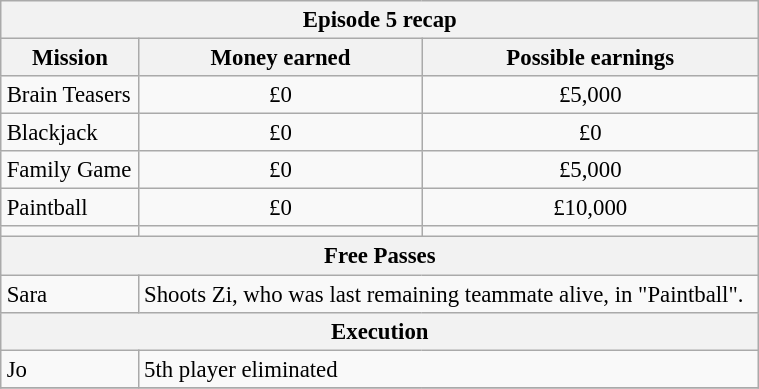<table class="wikitable" style="font-size: 95%; margin: 10px" align="right" width="40%">
<tr>
<th colspan=3>Episode 5 recap</th>
</tr>
<tr>
<th>Mission</th>
<th>Money earned</th>
<th>Possible earnings</th>
</tr>
<tr>
<td>Brain Teasers</td>
<td align="center">£0</td>
<td align="center">£5,000</td>
</tr>
<tr>
<td>Blackjack</td>
<td align="center">£0</td>
<td align="center">£0</td>
</tr>
<tr>
<td>Family Game</td>
<td align="center">£0</td>
<td align="center">£5,000</td>
</tr>
<tr>
<td>Paintball</td>
<td align="center">£0</td>
<td align="center">£10,000</td>
</tr>
<tr>
<td><strong></strong></td>
<td align="center"><strong></strong></td>
<td align="center"><strong></strong></td>
</tr>
<tr>
<th colspan=3>Free Passes</th>
</tr>
<tr>
<td>Sara</td>
<td colspan=2>Shoots Zi, who was last remaining teammate alive, in "Paintball".</td>
</tr>
<tr>
<th colspan=3>Execution</th>
</tr>
<tr>
<td>Jo</td>
<td colspan=2>5th player eliminated</td>
</tr>
<tr>
</tr>
</table>
